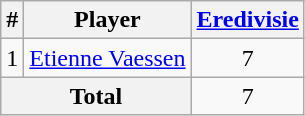<table class="wikitable" style="text-align:center;">
<tr>
<th>#</th>
<th>Player</th>
<th><a href='#'>Eredivisie</a></th>
</tr>
<tr>
<td>1</td>
<td align="left"> <a href='#'>Etienne Vaessen</a></td>
<td>7</td>
</tr>
<tr>
<th colspan="2">Total</th>
<td>7</td>
</tr>
</table>
